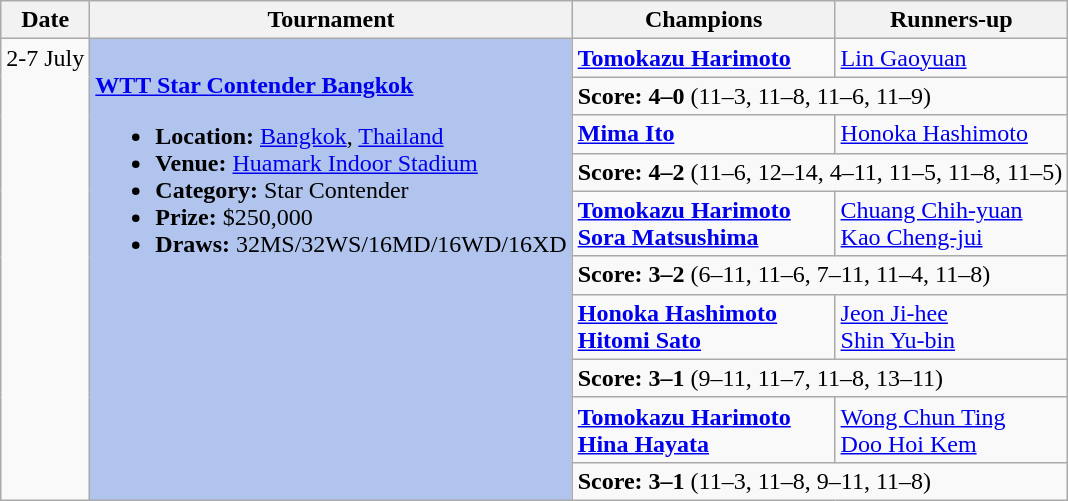<table class="wikitable">
<tr>
<th scope=col>Date</th>
<th scope=col>Tournament</th>
<th scope=col>Champions</th>
<th scope=col>Runners-up</th>
</tr>
<tr valign=top>
<td rowspan=10>2-7 July</td>
<td style="background:#b0c4ed;" rowspan="10"><br><strong><a href='#'>WTT Star Contender Bangkok</a></strong><ul><li><strong>Location:</strong> <a href='#'>Bangkok</a>, <a href='#'>Thailand</a></li><li><strong>Venue:</strong> <a href='#'>Huamark Indoor Stadium</a></li><li><strong>Category:</strong> Star Contender</li><li><strong>Prize:</strong> $250,000</li><li><strong>Draws:</strong> 32MS/32WS/16MD/16WD/16XD</li></ul></td>
<td><strong> <a href='#'>Tomokazu Harimoto</a></strong></td>
<td> <a href='#'>Lin Gaoyuan</a></td>
</tr>
<tr>
<td colspan=2><strong>Score: 4–0</strong> (11–3, 11–8, 11–6, 11–9)</td>
</tr>
<tr valign=top>
<td><strong> <a href='#'>Mima Ito</a></strong></td>
<td> <a href='#'>Honoka Hashimoto</a></td>
</tr>
<tr>
<td colspan=2><strong>Score: 4–2</strong> (11–6, 12–14, 4–11, 11–5, 11–8, 11–5)</td>
</tr>
<tr valign=top>
<td><strong> <a href='#'>Tomokazu Harimoto</a><br> <a href='#'>Sora Matsushima</a></strong></td>
<td> <a href='#'>Chuang Chih-yuan</a><br> <a href='#'>Kao Cheng-jui</a></td>
</tr>
<tr>
<td colspan=2><strong>Score: 3–2</strong> (6–11, 11–6, 7–11, 11–4, 11–8)</td>
</tr>
<tr valign=top>
<td><strong> <a href='#'>Honoka Hashimoto</a><br> <a href='#'>Hitomi Sato</a></strong></td>
<td> <a href='#'>Jeon Ji-hee</a><br> <a href='#'>Shin Yu-bin</a></td>
</tr>
<tr>
<td colspan=2><strong>Score: 3–1</strong> (9–11, 11–7, 11–8, 13–11)</td>
</tr>
<tr valign=top>
<td><strong> <a href='#'>Tomokazu Harimoto</a><br> <a href='#'>Hina Hayata</a></strong></td>
<td> <a href='#'>Wong Chun Ting</a><br> <a href='#'>Doo Hoi Kem</a></td>
</tr>
<tr>
<td colspan=2><strong>Score: 3–1</strong> (11–3, 11–8, 9–11, 11–8)</td>
</tr>
</table>
